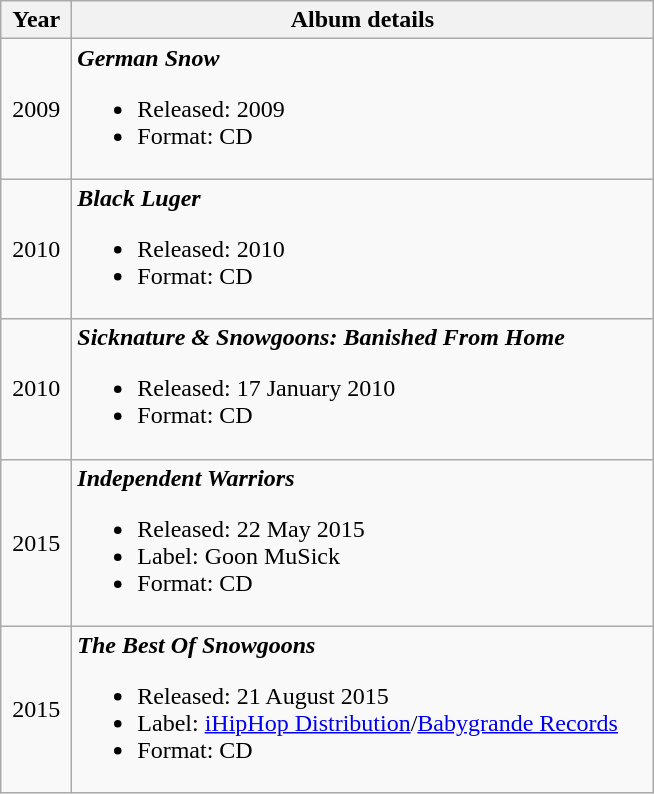<table class="wikitable" style="text-align:center;">
<tr>
<th style="width:40px;">Year</th>
<th style="width:380px;">Album details</th>
</tr>
<tr>
<td style="text-align:center;">2009</td>
<td align="left"><strong><em>German Snow</em></strong><br><ul><li>Released: 2009</li><li>Format: CD</li></ul></td>
</tr>
<tr>
<td style="text-align:center;">2010</td>
<td align="left"><strong><em>Black Luger</em></strong><br><ul><li>Released: 2010</li><li>Format: CD</li></ul></td>
</tr>
<tr>
<td style="text-align:center;">2010</td>
<td align="left"><strong><em>Sicknature & Snowgoons: Banished From Home</em></strong><br><ul><li>Released: 17 January 2010</li><li>Format: CD</li></ul></td>
</tr>
<tr>
<td style="text-align:center;">2015</td>
<td align="left"><strong><em>Independent Warriors</em></strong><br><ul><li>Released: 22 May 2015</li><li>Label: Goon MuSick</li><li>Format: CD</li></ul></td>
</tr>
<tr>
<td style="text-align:center;">2015</td>
<td align="left"><strong><em>The Best Of Snowgoons</em></strong><br><ul><li>Released: 21 August 2015</li><li>Label: <a href='#'>iHipHop Distribution</a>/<a href='#'>Babygrande Records</a></li><li>Format: CD</li></ul></td>
</tr>
</table>
